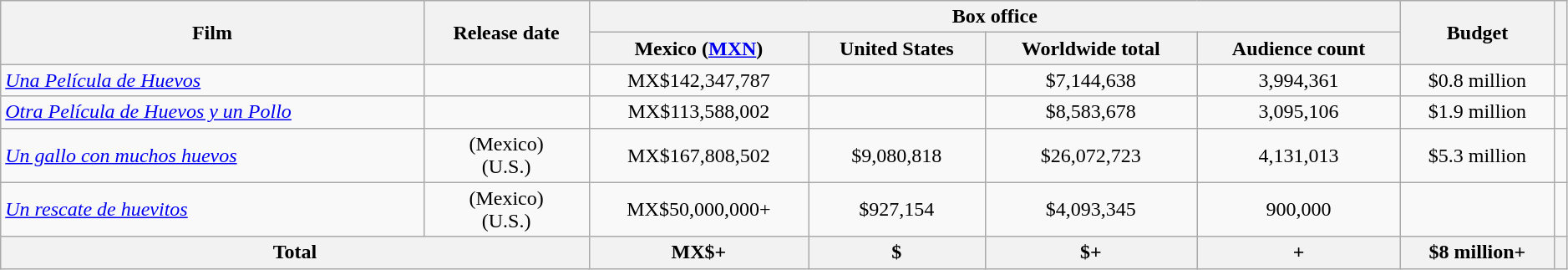<table class="wikitable sortable"  style="width:99%; text-align:center;">
<tr>
<th rowspan="2">Film</th>
<th rowspan="2">Release date</th>
<th colspan="4">Box office</th>
<th rowspan="2">Budget</th>
<th rowspan="2"></th>
</tr>
<tr>
<th>Mexico (<a href='#'>MXN</a>)</th>
<th>United States</th>
<th>Worldwide total</th>
<th>Audience count</th>
</tr>
<tr>
<td style="text-align: left;"><em><a href='#'>Una Película de Huevos</a></em></td>
<td></td>
<td>MX$142,347,787</td>
<td></td>
<td>$7,144,638</td>
<td>3,994,361</td>
<td>$0.8 million</td>
<td></td>
</tr>
<tr>
<td style="text-align: left;"><em><a href='#'>Otra Película de Huevos y un Pollo</a></em></td>
<td></td>
<td>MX$113,588,002</td>
<td></td>
<td>$8,583,678</td>
<td>3,095,106</td>
<td>$1.9 million</td>
<td></td>
</tr>
<tr>
<td style="text-align: left;"><em><a href='#'>Un gallo con muchos huevos</a></em></td>
<td> (Mexico)<br> (U.S.)</td>
<td>MX$167,808,502</td>
<td>$9,080,818</td>
<td>$26,072,723</td>
<td>4,131,013</td>
<td>$5.3 million</td>
<td></td>
</tr>
<tr>
<td style="text-align: left;"><em><a href='#'>Un rescate de huevitos</a></em></td>
<td> (Mexico)<br> (U.S.)</td>
<td>MX$50,000,000+</td>
<td>$927,154</td>
<td>$4,093,345</td>
<td>900,000</td>
<td></td>
<td></td>
</tr>
<tr>
<th colspan="2" style="text-align:center;">Total</th>
<th>MX$+</th>
<th>$</th>
<th>$+</th>
<th>+</th>
<th style="text-align: center;">$8 million+</th>
<th></th>
</tr>
</table>
